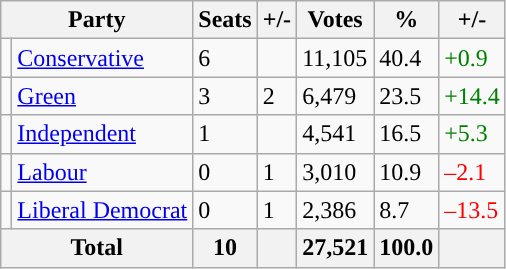<table class="wikitable sortable">
<tr>
<th colspan="2">Party</th>
<th>Seats</th>
<th>+/-</th>
<th>Votes</th>
<th>%</th>
<th>+/-</th>
</tr>
<tr>
<td style="background-color: "></td>
<td><a href='#'>Conservative</a></td>
<td>6</td>
<td></td>
<td>11,105</td>
<td>40.4</td>
<td style="color:green">+0.9</td>
</tr>
<tr>
<td style="background-color: "></td>
<td><a href='#'>Green</a></td>
<td>3</td>
<td> 2</td>
<td>6,479</td>
<td>23.5</td>
<td style="color:green">+14.4</td>
</tr>
<tr>
<td style="background-color: "></td>
<td><a href='#'>Independent</a></td>
<td>1</td>
<td></td>
<td>4,541</td>
<td>16.5</td>
<td style="color:green">+5.3</td>
</tr>
<tr>
<td style="background-color: "></td>
<td><a href='#'>Labour</a></td>
<td>0</td>
<td> 1</td>
<td>3,010</td>
<td>10.9</td>
<td style="color:red">–2.1</td>
</tr>
<tr>
<td style="background-color: "></td>
<td><a href='#'>Liberal Democrat</a></td>
<td>0</td>
<td> 1</td>
<td>2,386</td>
<td>8.7</td>
<td style="color:red">–13.5</td>
</tr>
<tr>
<th colspan="2"><strong>Total</strong></th>
<th>10</th>
<th></th>
<th>27,521</th>
<th>100.0</th>
<th></th>
</tr>
</table>
